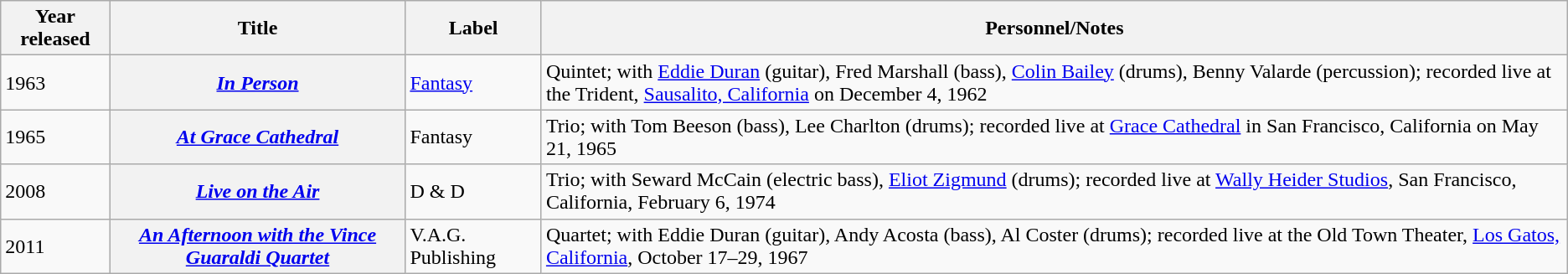<table class="wikitable sortable">
<tr>
<th scope="col">Year released</th>
<th scope="col">Title</th>
<th scope="col">Label</th>
<th scope="col">Personnel/Notes</th>
</tr>
<tr>
<td>1963</td>
<th scope="row"><em><a href='#'>In Person</a></em></th>
<td><a href='#'>Fantasy</a></td>
<td>Quintet; with <a href='#'>Eddie Duran</a> (guitar), Fred Marshall (bass), <a href='#'>Colin Bailey</a> (drums), Benny Valarde (percussion); recorded live at the Trident, <a href='#'>Sausalito, California</a> on December 4, 1962</td>
</tr>
<tr>
<td>1965</td>
<th scope="row"><em><a href='#'>At Grace Cathedral</a></em></th>
<td>Fantasy</td>
<td>Trio; with Tom Beeson (bass), Lee Charlton (drums); recorded live at <a href='#'>Grace Cathedral</a> in San Francisco, California on May 21, 1965</td>
</tr>
<tr>
<td>2008</td>
<th scope="row"><em><a href='#'>Live on the Air</a></em></th>
<td>D & D</td>
<td>Trio; with Seward McCain (electric bass), <a href='#'>Eliot Zigmund</a> (drums); recorded live at <a href='#'>Wally Heider Studios</a>, San Francisco, California, February 6, 1974</td>
</tr>
<tr>
<td>2011</td>
<th scope="row"><em><a href='#'>An Afternoon with the Vince Guaraldi Quartet</a></em></th>
<td>V.A.G. Publishing</td>
<td>Quartet; with Eddie Duran (guitar), Andy Acosta (bass), Al Coster (drums); recorded live at the Old Town Theater, <a href='#'>Los Gatos, California</a>, October 17–29, 1967</td>
</tr>
</table>
